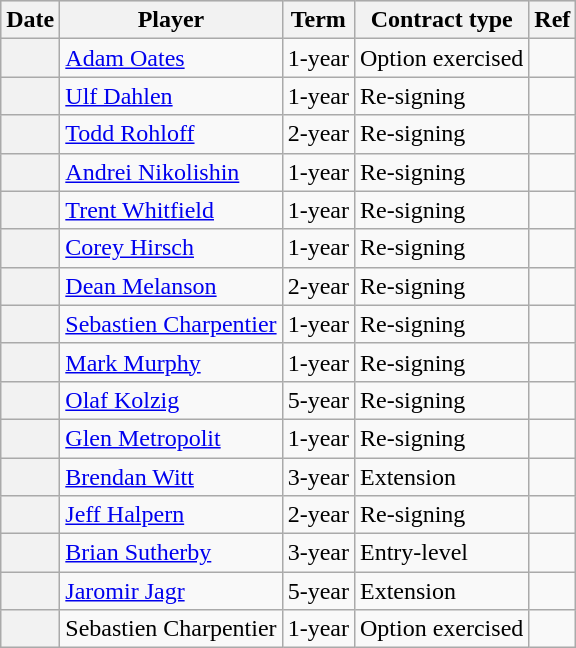<table class="wikitable plainrowheaders">
<tr style="background:#ddd; text-align:center;">
<th>Date</th>
<th>Player</th>
<th>Term</th>
<th>Contract type</th>
<th>Ref</th>
</tr>
<tr>
<th scope="row"></th>
<td><a href='#'>Adam Oates</a></td>
<td>1-year</td>
<td>Option exercised</td>
<td></td>
</tr>
<tr>
<th scope="row"></th>
<td><a href='#'>Ulf Dahlen</a></td>
<td>1-year</td>
<td>Re-signing</td>
<td></td>
</tr>
<tr>
<th scope="row"></th>
<td><a href='#'>Todd Rohloff</a></td>
<td>2-year</td>
<td>Re-signing</td>
<td></td>
</tr>
<tr>
<th scope="row"></th>
<td><a href='#'>Andrei Nikolishin</a></td>
<td>1-year</td>
<td>Re-signing</td>
<td></td>
</tr>
<tr>
<th scope="row"></th>
<td><a href='#'>Trent Whitfield</a></td>
<td>1-year</td>
<td>Re-signing</td>
<td></td>
</tr>
<tr>
<th scope="row"></th>
<td><a href='#'>Corey Hirsch</a></td>
<td>1-year</td>
<td>Re-signing</td>
<td></td>
</tr>
<tr>
<th scope="row"></th>
<td><a href='#'>Dean Melanson</a></td>
<td>2-year</td>
<td>Re-signing</td>
<td></td>
</tr>
<tr>
<th scope="row"></th>
<td><a href='#'>Sebastien Charpentier</a></td>
<td>1-year</td>
<td>Re-signing</td>
<td></td>
</tr>
<tr>
<th scope="row"></th>
<td><a href='#'>Mark Murphy</a></td>
<td>1-year</td>
<td>Re-signing</td>
<td></td>
</tr>
<tr>
<th scope="row"></th>
<td><a href='#'>Olaf Kolzig</a></td>
<td>5-year</td>
<td>Re-signing</td>
<td></td>
</tr>
<tr>
<th scope="row"></th>
<td><a href='#'>Glen Metropolit</a></td>
<td>1-year</td>
<td>Re-signing</td>
<td></td>
</tr>
<tr>
<th scope="row"></th>
<td><a href='#'>Brendan Witt</a></td>
<td>3-year</td>
<td>Extension</td>
<td></td>
</tr>
<tr>
<th scope="row"></th>
<td><a href='#'>Jeff Halpern</a></td>
<td>2-year</td>
<td>Re-signing</td>
<td></td>
</tr>
<tr>
<th scope="row"></th>
<td><a href='#'>Brian Sutherby</a></td>
<td>3-year</td>
<td>Entry-level</td>
<td></td>
</tr>
<tr>
<th scope="row"></th>
<td><a href='#'>Jaromir Jagr</a></td>
<td>5-year</td>
<td>Extension</td>
<td></td>
</tr>
<tr>
<th scope="row"></th>
<td>Sebastien Charpentier</td>
<td>1-year</td>
<td>Option exercised</td>
<td></td>
</tr>
</table>
